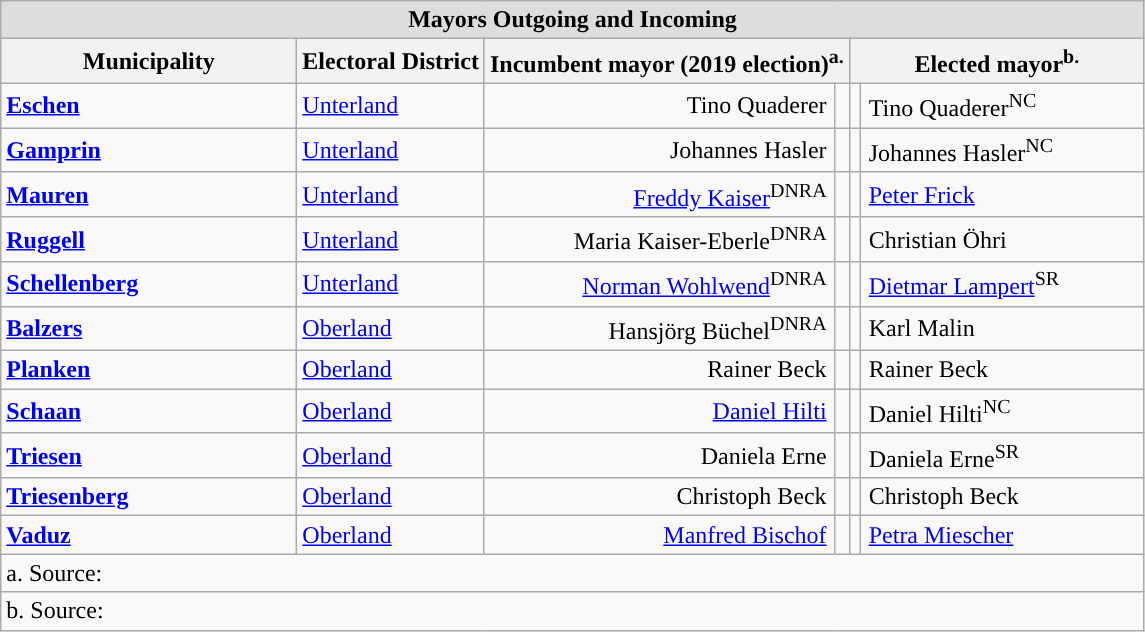<table class="wikitable" style="margin-left:1em;">
<tr>
<td colspan="6" style="background:#dddddd; text-align:center;"><strong>Mayors Outgoing and Incoming</strong></td>
</tr>
<tr>
<th style="width:190px;">Municipality</th>
<th>Electoral District</th>
<th colspan="2">Incumbent mayor (2019 election)<sup>a.</sup></th>
<th colspan="2">Elected mayor<sup>b.</sup></th>
</tr>
<tr>
<td> <strong><a href='#'>Eschen</a></strong></td>
<td><a href='#'>Unterland</a></td>
<td style="text-align:right; padding-right:5px;">Tino Quaderer</td>
<td style="color:inherit;background:"></td>
<td style="color:inherit;background:"></td>
<td style="width:180px; padding-left:5px;">Tino Quaderer<sup>NC</sup></td>
</tr>
<tr>
<td> <strong><a href='#'>Gamprin</a></strong></td>
<td><a href='#'>Unterland</a></td>
<td style="text-align:right; padding-right:5px;">Johannes Hasler</td>
<td style="color:inherit;background:"></td>
<td style="color:inherit;background:"></td>
<td style="width:180px; padding-left:5px;">Johannes Hasler<sup>NC</sup></td>
</tr>
<tr>
<td> <strong><a href='#'>Mauren</a></strong></td>
<td><a href='#'>Unterland</a></td>
<td style="text-align:right; padding-right:5px;"><a href='#'>Freddy Kaiser</a><sup>DNRA</sup></td>
<td style="color:inherit;background:"></td>
<td style="color:inherit;background:"></td>
<td style="width:180px; padding-left:5px;"><a href='#'>Peter Frick</a></td>
</tr>
<tr>
<td> <strong><a href='#'>Ruggell</a></strong></td>
<td><a href='#'>Unterland</a></td>
<td style="text-align:right; padding-right:5px;">Maria Kaiser-Eberle<sup>DNRA</sup></td>
<td style="color:inherit;background:"></td>
<td style="color:inherit;background:"></td>
<td style="width:180px; padding-left:5px;">Christian Öhri</td>
</tr>
<tr>
<td>  <strong><a href='#'>Schellenberg</a></strong></td>
<td><a href='#'>Unterland</a></td>
<td style="text-align:right; padding-right:5px;"><a href='#'>Norman Wohlwend</a><sup>DNRA</sup></td>
<td style="color:inherit;background:"></td>
<td style="color:inherit;background:"></td>
<td style="width:180px; padding-left:5px;"><a href='#'>Dietmar Lampert</a><sup>SR</sup></td>
</tr>
<tr>
<td> <strong><a href='#'>Balzers</a></strong></td>
<td><a href='#'>Oberland</a></td>
<td style="text-align:right; padding-right:5px;">Hansjörg Büchel<sup>DNRA</sup></td>
<td style="color:inherit;background:"></td>
<td style="color:inherit;background:"></td>
<td style="width:180px; padding-left:5px;">Karl Malin</td>
</tr>
<tr>
<td> <strong><a href='#'>Planken</a></strong></td>
<td><a href='#'>Oberland</a></td>
<td style="text-align:right; padding-right:5px;">Rainer Beck</td>
<td style="color:inherit;background:"></td>
<td style="color:inherit;background:"></td>
<td style="width:180px; padding-left:5px;">Rainer Beck</td>
</tr>
<tr>
<td> <strong><a href='#'>Schaan</a></strong></td>
<td><a href='#'>Oberland</a></td>
<td style="text-align:right; padding-right:5px;"><a href='#'>Daniel Hilti</a></td>
<td style="color:inherit;background:"></td>
<td style="color:inherit;background:"></td>
<td style="width:180px; padding-left:5px;">Daniel Hilti<sup>NC</sup></td>
</tr>
<tr>
<td> <strong><a href='#'>Triesen</a></strong></td>
<td><a href='#'>Oberland</a></td>
<td style="text-align:right; padding-right:5px;">Daniela Erne</td>
<td style="color:inherit;background:"></td>
<td style="color:inherit;background:"></td>
<td style="width:180px; padding-left:5px;">Daniela Erne<sup>SR</sup></td>
</tr>
<tr>
<td> <strong><a href='#'>Triesenberg</a></strong></td>
<td><a href='#'>Oberland</a></td>
<td style="text-align:right; padding-right:5px;">Christoph Beck</td>
<td style="color:inherit;background:"></td>
<td style="color:inherit;background:"></td>
<td style="width:180px; padding-left:5px;">Christoph Beck</td>
</tr>
<tr>
<td> <strong><a href='#'>Vaduz</a></strong></td>
<td><a href='#'>Oberland</a></td>
<td style="text-align:right; padding-right:5px;"><a href='#'>Manfred Bischof</a></td>
<td style="color:inherit;background:"></td>
<td style="color:inherit;background:"></td>
<td style="width:180px; padding-left:5px;"><a href='#'>Petra Miescher</a></td>
</tr>
<tr>
<td colspan="10" style="text-align:left"><span>a. Source: </span></td>
</tr>
<tr>
<td colspan="10" style="text-align:left"><span>b. Source: </span></td>
</tr>
</table>
